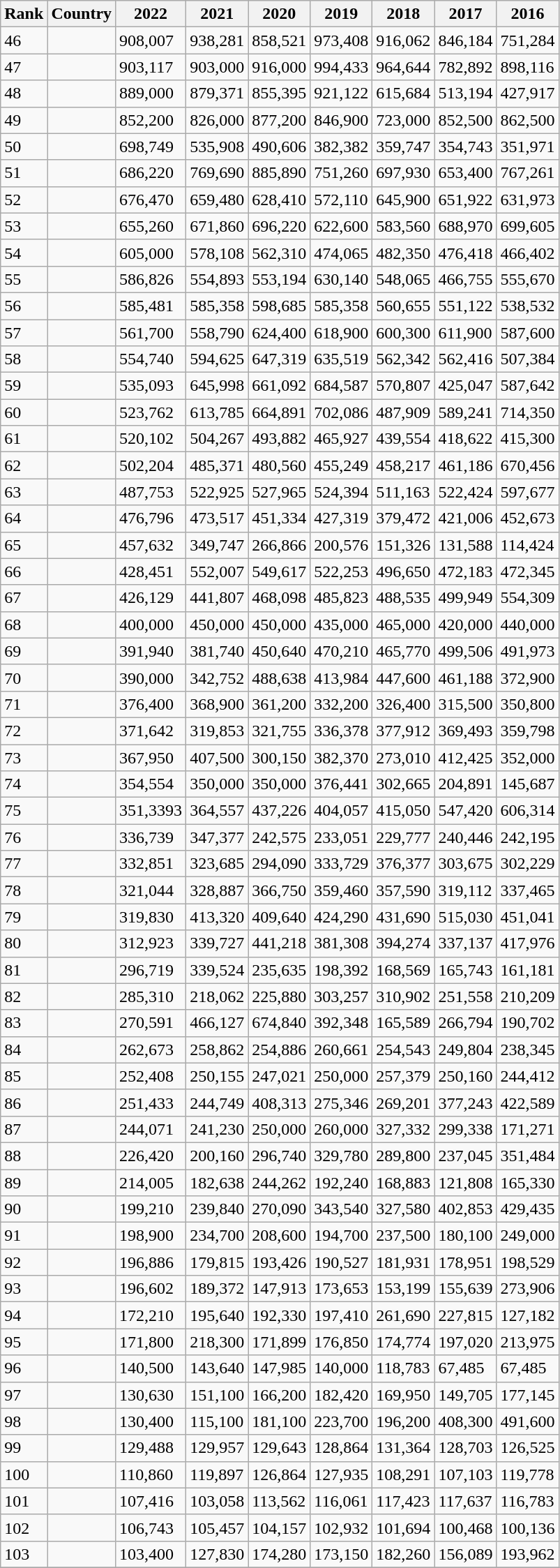<table class="wikitable sortable">
<tr>
<th>Rank</th>
<th>Country</th>
<th data-sort-type="number">2022</th>
<th data-sort-type="number">2021</th>
<th data-sort-type="number">2020</th>
<th data-sort-type="number">2019</th>
<th data-sort-type="number">2018</th>
<th data-sort-type="number">2017</th>
<th data-sort-type="number">2016</th>
</tr>
<tr>
<td>46</td>
<td></td>
<td align="left">908,007</td>
<td align="left">938,281</td>
<td align="left">858,521</td>
<td align="left">973,408</td>
<td align="left">916,062</td>
<td align="left">846,184</td>
<td align="left">751,284</td>
</tr>
<tr>
<td>47</td>
<td></td>
<td align="left">903,117</td>
<td align="left">903,000</td>
<td align="left">916,000</td>
<td align="left">994,433</td>
<td align="left">964,644</td>
<td align="left">782,892</td>
<td align="left">898,116</td>
</tr>
<tr>
<td>48</td>
<td></td>
<td align="left">889,000</td>
<td align="left">879,371</td>
<td align="left">855,395</td>
<td align="left">921,122</td>
<td align="left">615,684</td>
<td align="left">513,194</td>
<td align="left">427,917</td>
</tr>
<tr>
<td>49</td>
<td></td>
<td align="left">852,200</td>
<td align="left">826,000</td>
<td align="left">877,200</td>
<td align="left">846,900</td>
<td align="left">723,000</td>
<td align="left">852,500</td>
<td align="left">862,500</td>
</tr>
<tr>
<td>50</td>
<td></td>
<td align="left">698,749</td>
<td align="left">535,908</td>
<td align="left">490,606</td>
<td align="left">382,382</td>
<td align="left">359,747</td>
<td align="left">354,743</td>
<td align="left">351,971</td>
</tr>
<tr>
<td>51</td>
<td></td>
<td align="left">686,220</td>
<td align="left">769,690</td>
<td align="left">885,890</td>
<td align="left">751,260</td>
<td align="left">697,930</td>
<td align="left">653,400</td>
<td align="left">767,261</td>
</tr>
<tr>
<td>52</td>
<td></td>
<td align="left">676,470</td>
<td align="left">659,480</td>
<td align="left">628,410</td>
<td align="left">572,110</td>
<td align="left">645,900</td>
<td align="left">651,922</td>
<td align="left">631,973</td>
</tr>
<tr>
<td>53</td>
<td></td>
<td align="left">655,260</td>
<td align="left">671,860</td>
<td align="left">696,220</td>
<td align="left">622,600</td>
<td align="left">583,560</td>
<td align="left">688,970</td>
<td align="left">699,605</td>
</tr>
<tr>
<td>54</td>
<td></td>
<td align="left">605,000</td>
<td align="left">578,108</td>
<td align="left">562,310</td>
<td align="left">474,065</td>
<td align="left">482,350</td>
<td align="left">476,418</td>
<td align="left">466,402</td>
</tr>
<tr>
<td>55</td>
<td></td>
<td align="left">586,826</td>
<td align="left">554,893</td>
<td align="left">553,194</td>
<td align="left">630,140</td>
<td align="left">548,065</td>
<td align="left">466,755</td>
<td align="left">555,670</td>
</tr>
<tr>
<td>56</td>
<td></td>
<td align="left">585,481</td>
<td align="left">585,358</td>
<td align="left">598,685</td>
<td align="left">585,358</td>
<td align="left">560,655</td>
<td align="left">551,122</td>
<td align="left">538,532</td>
</tr>
<tr>
<td>57</td>
<td></td>
<td align="left">561,700</td>
<td align="left">558,790</td>
<td align="left">624,400</td>
<td align="left">618,900</td>
<td align="left">600,300</td>
<td align="left">611,900</td>
<td align="left">587,600</td>
</tr>
<tr>
<td>58</td>
<td></td>
<td align="left">554,740</td>
<td align="left">594,625</td>
<td align="left">647,319</td>
<td align="left">635,519</td>
<td align="left">562,342</td>
<td align="left">562,416</td>
<td align="left">507,384</td>
</tr>
<tr>
<td>59</td>
<td></td>
<td align="left">535,093</td>
<td align="left">645,998</td>
<td align="left">661,092</td>
<td align="left">684,587</td>
<td align="left">570,807</td>
<td align="left">425,047</td>
<td align="left">587,642</td>
</tr>
<tr>
<td>60</td>
<td></td>
<td align="left">523,762</td>
<td align="left">613,785</td>
<td align="left">664,891</td>
<td align="left">702,086</td>
<td align="left">487,909</td>
<td align="left">589,241</td>
<td align="left">714,350</td>
</tr>
<tr>
<td>61</td>
<td></td>
<td align="left">520,102</td>
<td align="left">504,267</td>
<td align="left">493,882</td>
<td align="left">465,927</td>
<td align="left">439,554</td>
<td align="left">418,622</td>
<td align="left">415,300</td>
</tr>
<tr>
<td>62</td>
<td></td>
<td align="left">502,204</td>
<td align="left">485,371</td>
<td align="left">480,560</td>
<td align="left">455,249</td>
<td align="left">458,217</td>
<td align="left">461,186</td>
<td align="left">670,456</td>
</tr>
<tr>
<td>63</td>
<td></td>
<td align="left">487,753</td>
<td align="left">522,925</td>
<td align="left">527,965</td>
<td align="left">524,394</td>
<td align="left">511,163</td>
<td align="left">522,424</td>
<td align="left">597,677</td>
</tr>
<tr>
<td>64</td>
<td></td>
<td align="left">476,796</td>
<td align="left">473,517</td>
<td align="left">451,334</td>
<td align="left">427,319</td>
<td align="left">379,472</td>
<td align="left">421,006</td>
<td align="left">452,673</td>
</tr>
<tr>
<td>65</td>
<td></td>
<td align="left">457,632</td>
<td align="left">349,747</td>
<td align="left">266,866</td>
<td align="left">200,576</td>
<td align="left">151,326</td>
<td align="left">131,588</td>
<td align="left">114,424</td>
</tr>
<tr>
<td>66</td>
<td></td>
<td align="left">428,451</td>
<td align="left">552,007</td>
<td align="left">549,617</td>
<td align="left">522,253</td>
<td align="left">496,650</td>
<td align="left">472,183</td>
<td align="left">472,345</td>
</tr>
<tr>
<td>67</td>
<td></td>
<td align="left">426,129</td>
<td align="left">441,807</td>
<td align="left">468,098</td>
<td align="left">485,823</td>
<td align="left">488,535</td>
<td align="left">499,949</td>
<td align="left">554,309</td>
</tr>
<tr>
<td>68</td>
<td></td>
<td align="left">400,000</td>
<td align="left">450,000</td>
<td align="left">450,000</td>
<td align="left">435,000</td>
<td align="left">465,000</td>
<td align="left">420,000</td>
<td align="left">440,000</td>
</tr>
<tr>
<td>69</td>
<td></td>
<td align="left">391,940</td>
<td align="left">381,740</td>
<td align="left">450,640</td>
<td align="left">470,210</td>
<td align="left">465,770</td>
<td align="left">499,506</td>
<td align="left">491,973</td>
</tr>
<tr>
<td>70</td>
<td></td>
<td align="left">390,000</td>
<td align="left">342,752</td>
<td align="left">488,638</td>
<td align="left">413,984</td>
<td align="left">447,600</td>
<td align="left">461,188</td>
<td align="left">372,900</td>
</tr>
<tr>
<td>71</td>
<td></td>
<td align="left">376,400</td>
<td align="left">368,900</td>
<td align="left">361,200</td>
<td align="left">332,200</td>
<td align="left">326,400</td>
<td align="left">315,500</td>
<td align="left">350,800</td>
</tr>
<tr>
<td>72</td>
<td></td>
<td align="left">371,642</td>
<td align="left">319,853</td>
<td align="left">321,755</td>
<td align="left">336,378</td>
<td align="left">377,912</td>
<td align="left">369,493</td>
<td align="left">359,798</td>
</tr>
<tr>
<td>73</td>
<td></td>
<td align="left">367,950</td>
<td align="left">407,500</td>
<td align="left">300,150</td>
<td align="left">382,370</td>
<td align="left">273,010</td>
<td align="left">412,425</td>
<td align="left">352,000</td>
</tr>
<tr>
<td>74</td>
<td></td>
<td align="left">354,554</td>
<td align="left">350,000</td>
<td align="left">350,000</td>
<td align="left">376,441</td>
<td align="left">302,665</td>
<td align="left">204,891</td>
<td align="left">145,687</td>
</tr>
<tr>
<td>75</td>
<td></td>
<td align="left">351,3393</td>
<td align="left">364,557</td>
<td align="left">437,226</td>
<td align="left">404,057</td>
<td align="left">415,050</td>
<td align="left">547,420</td>
<td align="left">606,314</td>
</tr>
<tr>
<td>76</td>
<td></td>
<td align="left">336,739</td>
<td align="left">347,377</td>
<td align="left">242,575</td>
<td align="left">233,051</td>
<td align="left">229,777</td>
<td align="left">240,446</td>
<td align="left">242,195</td>
</tr>
<tr>
<td>77</td>
<td></td>
<td align="left">332,851</td>
<td align="left">323,685</td>
<td align="left">294,090</td>
<td align="left">333,729</td>
<td align="left">376,377</td>
<td align="left">303,675</td>
<td align="left">302,229</td>
</tr>
<tr>
<td>78</td>
<td></td>
<td align="left">321,044</td>
<td align="left">328,887</td>
<td align="left">366,750</td>
<td align="left">359,460</td>
<td align="left">357,590</td>
<td align="left">319,112</td>
<td align="left">337,465</td>
</tr>
<tr>
<td>79</td>
<td></td>
<td align="left">319,830</td>
<td align="left">413,320</td>
<td align="left">409,640</td>
<td align="left">424,290</td>
<td align="left">431,690</td>
<td align="left">515,030</td>
<td align="left">451,041</td>
</tr>
<tr>
<td>80</td>
<td></td>
<td align="left">312,923</td>
<td align="left">339,727</td>
<td align="left">441,218</td>
<td align="left">381,308</td>
<td align="left">394,274</td>
<td align="left">337,137</td>
<td align="left">417,976</td>
</tr>
<tr>
<td>81</td>
<td></td>
<td align="left">296,719</td>
<td align="left">339,524</td>
<td align="left">235,635</td>
<td align="left">198,392</td>
<td align="left">168,569</td>
<td align="left">165,743</td>
<td align="left">161,181</td>
</tr>
<tr>
<td>82</td>
<td></td>
<td align="left">285,310</td>
<td align="left">218,062</td>
<td align="left">225,880</td>
<td align="left">303,257</td>
<td align="left">310,902</td>
<td align="left">251,558</td>
<td align="left">210,209</td>
</tr>
<tr>
<td>83</td>
<td></td>
<td align="left">270,591</td>
<td align="left">466,127</td>
<td align="left">674,840</td>
<td align="left">392,348</td>
<td align="left">165,589</td>
<td align="left">266,794</td>
<td align="left">190,702</td>
</tr>
<tr>
<td>84</td>
<td></td>
<td align="left">262,673</td>
<td align="left">258,862</td>
<td align="left">254,886</td>
<td align="left">260,661</td>
<td align="left">254,543</td>
<td align="left">249,804</td>
<td align="left">238,345</td>
</tr>
<tr>
<td>85</td>
<td></td>
<td align="left">252,408</td>
<td align="left">250,155</td>
<td align="left">247,021</td>
<td align="left">250,000</td>
<td align="left">257,379</td>
<td align="left">250,160</td>
<td align="left">244,412</td>
</tr>
<tr>
<td>86</td>
<td></td>
<td align="left">251,433</td>
<td align="left">244,749</td>
<td align="left">408,313</td>
<td align="left">275,346</td>
<td align="left">269,201</td>
<td align="left">377,243</td>
<td align="left">422,589</td>
</tr>
<tr>
<td>87</td>
<td></td>
<td align="left">244,071</td>
<td align="left">241,230</td>
<td align="left">250,000</td>
<td align="left">260,000</td>
<td align="left">327,332</td>
<td align="left">299,338</td>
<td align="left">171,271</td>
</tr>
<tr>
<td>88</td>
<td></td>
<td align="left">226,420</td>
<td align="left">200,160</td>
<td align="left">296,740</td>
<td align="left">329,780</td>
<td align="left">289,800</td>
<td align="left">237,045</td>
<td align="left">351,484</td>
</tr>
<tr>
<td>89</td>
<td></td>
<td align="left">214,005</td>
<td align="left">182,638</td>
<td align="left">244,262</td>
<td align="left">192,240</td>
<td align="left">168,883</td>
<td align="left">121,808</td>
<td align="left">165,330</td>
</tr>
<tr>
<td>90</td>
<td></td>
<td align="left">199,210</td>
<td align="left">239,840</td>
<td align="left">270,090</td>
<td align="left">343,540</td>
<td align="left">327,580</td>
<td align="left">402,853</td>
<td align="left">429,435</td>
</tr>
<tr>
<td>91</td>
<td></td>
<td align="left">198,900</td>
<td align="left">234,700</td>
<td align="left">208,600</td>
<td align="left">194,700</td>
<td align="left">237,500</td>
<td align="left">180,100</td>
<td align="left">249,000</td>
</tr>
<tr>
<td>92</td>
<td></td>
<td align="left">196,886</td>
<td align="left">179,815</td>
<td align="left">193,426</td>
<td align="left">190,527</td>
<td align="left">181,931</td>
<td align="left">178,951</td>
<td align="left">198,529</td>
</tr>
<tr>
<td>93</td>
<td></td>
<td align="left">196,602</td>
<td align="left">189,372</td>
<td align="left">147,913</td>
<td align="left">173,653</td>
<td align="left">153,199</td>
<td align="left">155,639</td>
<td align="left">273,906</td>
</tr>
<tr>
<td>94</td>
<td></td>
<td align="left">172,210</td>
<td align="left">195,640</td>
<td align="left">192,330</td>
<td align="left">197,410</td>
<td align="left">261,690</td>
<td align="left">227,815</td>
<td align="left">127,182</td>
</tr>
<tr>
<td>95</td>
<td></td>
<td align="left">171,800</td>
<td align="left">218,300</td>
<td align="left">171,899</td>
<td align="left">176,850</td>
<td align="left">174,774</td>
<td align="left">197,020</td>
<td align="left">213,975</td>
</tr>
<tr>
<td>96</td>
<td></td>
<td align="left">140,500</td>
<td align="left">143,640</td>
<td align="left">147,985</td>
<td align="left">140,000</td>
<td align="left">118,783</td>
<td align="left">67,485</td>
<td align="left">67,485</td>
</tr>
<tr>
<td>97</td>
<td></td>
<td align="left">130,630</td>
<td align="left">151,100</td>
<td align="left">166,200</td>
<td align="left">182,420</td>
<td align="left">169,950</td>
<td align="left">149,705</td>
<td align="left">177,145</td>
</tr>
<tr>
<td>98</td>
<td></td>
<td align="left">130,400</td>
<td align="left">115,100</td>
<td align="left">181,100</td>
<td align="left">223,700</td>
<td align="left">196,200</td>
<td align="left">408,300</td>
<td align="left">491,600</td>
</tr>
<tr>
<td>99</td>
<td></td>
<td align="left">129,488</td>
<td align="left">129,957</td>
<td align="left">129,643</td>
<td align="left">128,864</td>
<td align="left">131,364</td>
<td align="left">128,703</td>
<td align="left">126,525</td>
</tr>
<tr>
<td>100</td>
<td></td>
<td align="left">110,860</td>
<td align="left">119,897</td>
<td align="left">126,864</td>
<td align="left">127,935</td>
<td align="left">108,291</td>
<td align="left">107,103</td>
<td align="left">119,778</td>
</tr>
<tr>
<td>101</td>
<td></td>
<td align="left">107,416</td>
<td align="left">103,058</td>
<td align="left">113,562</td>
<td align="left">116,061</td>
<td align="left">117,423</td>
<td align="left">117,637</td>
<td align="left">116,783</td>
</tr>
<tr>
<td>102</td>
<td></td>
<td align="left">106,743</td>
<td align="left">105,457</td>
<td align="left">104,157</td>
<td align="left">102,932</td>
<td align="left">101,694</td>
<td align="left">100,468</td>
<td align="left">100,136</td>
</tr>
<tr>
<td>103</td>
<td></td>
<td align="left">103,400</td>
<td align="left">127,830</td>
<td align="left">174,280</td>
<td align="left">173,150</td>
<td align="left">182,260</td>
<td align="left">156,089</td>
<td align="left">193,962</td>
</tr>
<tr>
</tr>
</table>
